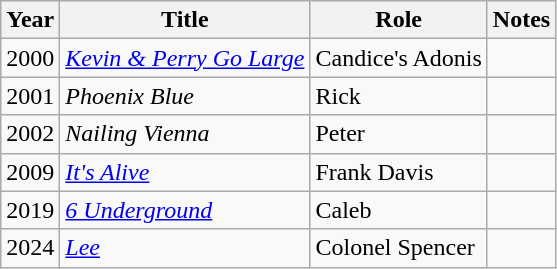<table class="wikitable">
<tr>
<th>Year</th>
<th>Title</th>
<th>Role</th>
<th>Notes</th>
</tr>
<tr>
<td>2000</td>
<td><em><a href='#'>Kevin & Perry Go Large</a></em></td>
<td>Candice's Adonis</td>
<td></td>
</tr>
<tr>
<td>2001</td>
<td><em>Phoenix Blue</em></td>
<td>Rick</td>
<td></td>
</tr>
<tr>
<td>2002</td>
<td><em>Nailing Vienna</em></td>
<td>Peter</td>
<td></td>
</tr>
<tr>
<td>2009</td>
<td><em><a href='#'>It's Alive</a></em></td>
<td>Frank Davis</td>
<td></td>
</tr>
<tr>
<td>2019</td>
<td><em><a href='#'>6 Underground</a></em></td>
<td>Caleb</td>
<td></td>
</tr>
<tr>
<td>2024</td>
<td><em><a href='#'>Lee</a></em></td>
<td>Colonel Spencer</td>
<td></td>
</tr>
</table>
